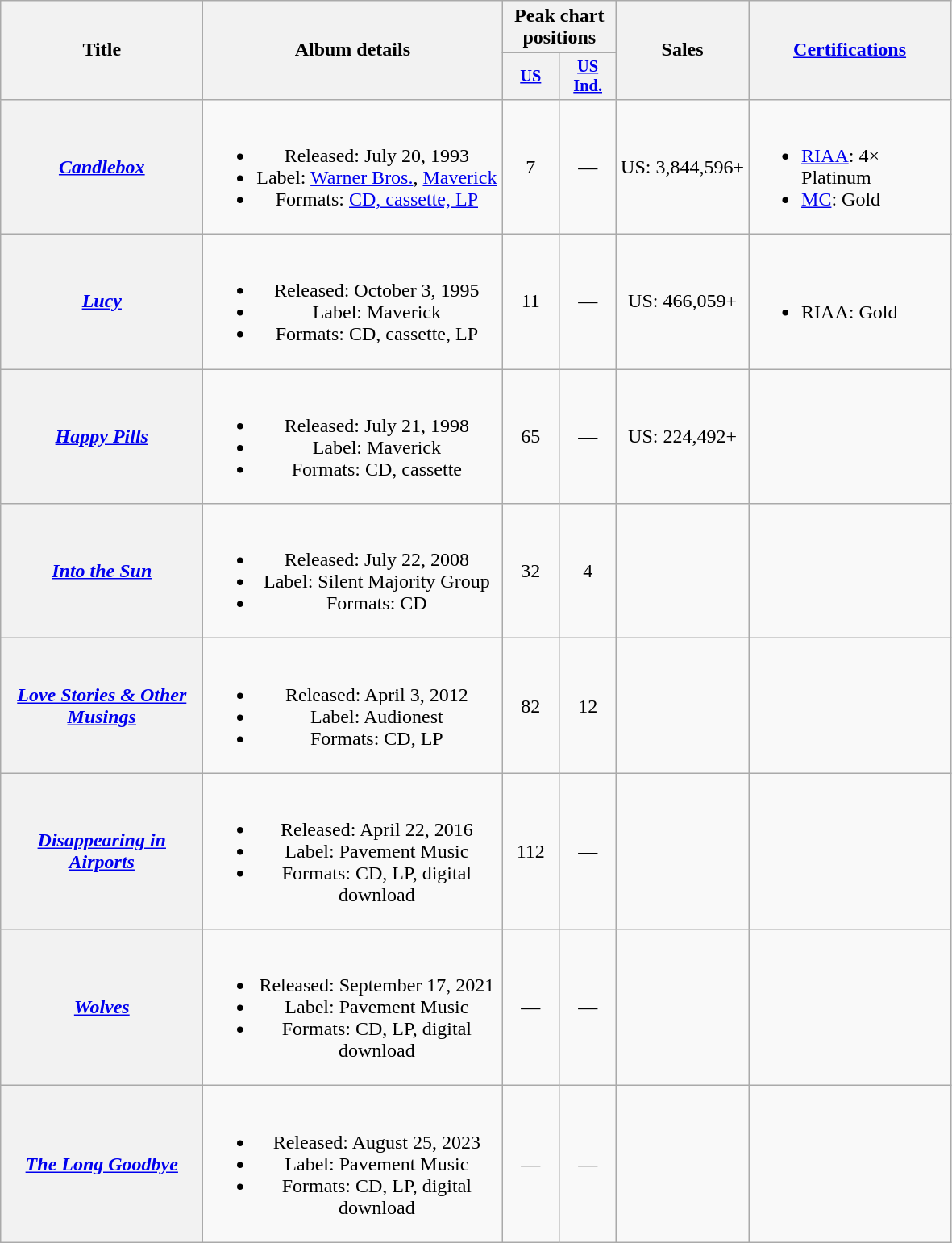<table class="wikitable plainrowheaders" style="text-align:center;">
<tr>
<th rowspan="2" style="width:10em;">Title</th>
<th rowspan="2" style="width:15em;">Album details</th>
<th colspan="2">Peak chart positions</th>
<th rowspan="2">Sales</th>
<th rowspan="2" style="width:10em;"><a href='#'>Certifications</a></th>
</tr>
<tr>
<th style="width:3em;font-size:85%"><a href='#'>US</a><br></th>
<th style="width:3em;font-size:85%"><a href='#'>US<br>Ind.</a><br></th>
</tr>
<tr>
<th scope="row"><em><a href='#'>Candlebox</a></em></th>
<td><br><ul><li>Released: July 20, 1993</li><li>Label: <a href='#'>Warner Bros.</a>, <a href='#'>Maverick</a></li><li>Formats: <a href='#'>CD, cassette, LP</a></li></ul></td>
<td>7</td>
<td>—</td>
<td>US: 3,844,596+</td>
<td style="text-align:left;"><br><ul><li><a href='#'>RIAA</a>: 4× Platinum</li><li><a href='#'>MC</a>: Gold</li></ul></td>
</tr>
<tr>
<th scope="row"><em><a href='#'>Lucy</a></em></th>
<td><br><ul><li>Released: October 3, 1995</li><li>Label: Maverick</li><li>Formats: CD, cassette, LP</li></ul></td>
<td>11</td>
<td>—</td>
<td>US: 466,059+</td>
<td style="text-align:left;"><br><ul><li>RIAA: Gold</li></ul></td>
</tr>
<tr>
<th scope="row"><em><a href='#'>Happy Pills</a></em></th>
<td><br><ul><li>Released: July 21, 1998</li><li>Label: Maverick</li><li>Formats: CD,  cassette</li></ul></td>
<td>65</td>
<td>—</td>
<td>US: 224,492+</td>
<td></td>
</tr>
<tr>
<th scope="row"><em><a href='#'>Into the Sun</a></em></th>
<td><br><ul><li>Released: July 22, 2008</li><li>Label: Silent Majority Group</li><li>Formats: CD</li></ul></td>
<td>32</td>
<td>4</td>
<td></td>
<td></td>
</tr>
<tr>
<th scope="row"><em><a href='#'>Love Stories & Other Musings</a></em></th>
<td><br><ul><li>Released: April 3, 2012</li><li>Label: Audionest</li><li>Formats: CD, LP</li></ul></td>
<td>82</td>
<td>12</td>
<td></td>
<td></td>
</tr>
<tr>
<th scope="row"><em><a href='#'>Disappearing in Airports</a></em></th>
<td><br><ul><li>Released: April 22, 2016</li><li>Label: Pavement Music</li><li>Formats: CD, LP, digital download</li></ul></td>
<td>112</td>
<td>—</td>
<td></td>
<td></td>
</tr>
<tr>
<th scope="row"><em><a href='#'>Wolves</a></em></th>
<td><br><ul><li>Released: September 17, 2021</li><li>Label: Pavement Music</li><li>Formats: CD, LP, digital download</li></ul></td>
<td>—</td>
<td>—</td>
<td></td>
<td></td>
</tr>
<tr>
<th scope="row"><em><a href='#'>The Long Goodbye</a></em></th>
<td><br><ul><li>Released: August 25, 2023</li><li>Label: Pavement Music</li><li>Formats: CD, LP, digital download</li></ul></td>
<td>—</td>
<td>—</td>
<td></td>
<td></td>
</tr>
</table>
